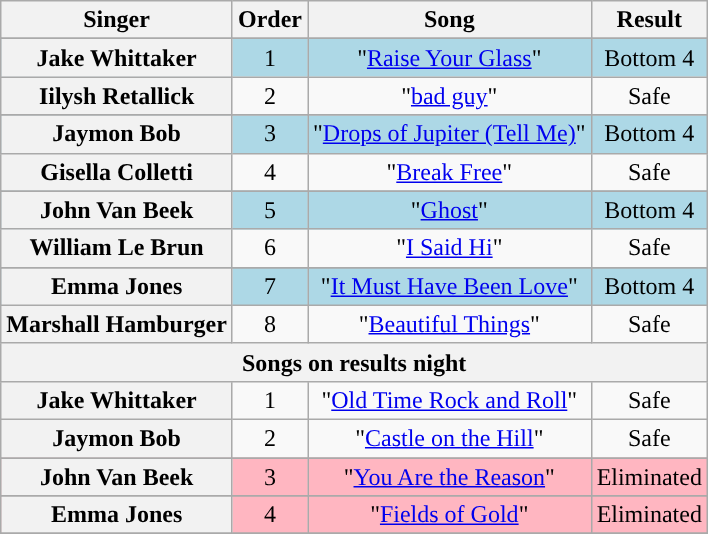<table class="wikitable plainrowheaders" style="text-align:center;">
<tr>
<th scope="col">Singer</th>
<th scope="col">Order</th>
<th scope="col">Song</th>
<th scope="col">Result</th>
</tr>
<tr>
</tr>
<tr style="background:lightblue">
<th>Jake Whittaker</th>
<td>1</td>
<td>"<a href='#'>Raise Your Glass</a>"</td>
<td>Bottom 4</td>
</tr>
<tr>
<th>Iilysh Retallick</th>
<td>2</td>
<td>"<a href='#'>bad guy</a>"</td>
<td>Safe</td>
</tr>
<tr>
</tr>
<tr style="background:lightblue">
<th>Jaymon Bob</th>
<td>3</td>
<td>"<a href='#'>Drops of Jupiter (Tell Me)</a>"</td>
<td>Bottom 4</td>
</tr>
<tr>
<th>Gisella Colletti</th>
<td>4</td>
<td>"<a href='#'>Break Free</a>"</td>
<td>Safe</td>
</tr>
<tr>
</tr>
<tr style="background:lightblue">
<th>John Van Beek</th>
<td>5</td>
<td>"<a href='#'>Ghost</a>"</td>
<td>Bottom 4</td>
</tr>
<tr>
<th>William Le Brun</th>
<td>6</td>
<td>"<a href='#'>I Said Hi</a>"</td>
<td>Safe</td>
</tr>
<tr>
</tr>
<tr style="background:lightblue">
<th>Emma Jones</th>
<td>7</td>
<td>"<a href='#'>It Must Have Been Love</a>"</td>
<td>Bottom 4</td>
</tr>
<tr>
<th>Marshall Hamburger</th>
<td>8</td>
<td>"<a href='#'>Beautiful Things</a>"</td>
<td>Safe</td>
</tr>
<tr>
<th colspan="4">Songs on results night</th>
</tr>
<tr>
<th>Jake Whittaker</th>
<td>1</td>
<td>"<a href='#'>Old Time Rock and Roll</a>"</td>
<td>Safe</td>
</tr>
<tr>
<th>Jaymon Bob</th>
<td>2</td>
<td>"<a href='#'>Castle on the Hill</a>"</td>
<td>Safe</td>
</tr>
<tr>
</tr>
<tr style="background:lightpink">
<th>John Van Beek</th>
<td>3</td>
<td>"<a href='#'>You Are the Reason</a>"</td>
<td>Eliminated</td>
</tr>
<tr>
</tr>
<tr style="background:lightpink">
<th>Emma Jones</th>
<td>4</td>
<td>"<a href='#'>Fields of Gold</a>"</td>
<td>Eliminated</td>
</tr>
<tr>
</tr>
</table>
